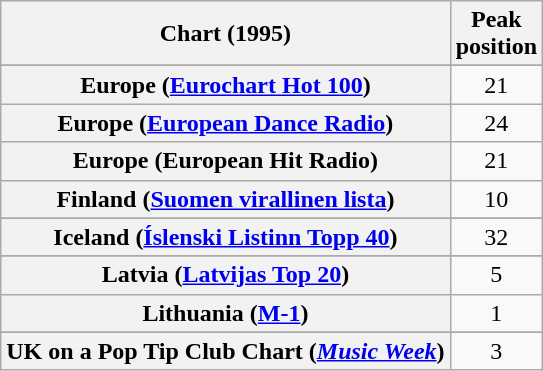<table class="wikitable sortable plainrowheaders" style="text-align:center">
<tr>
<th>Chart (1995)</th>
<th>Peak<br>position</th>
</tr>
<tr>
</tr>
<tr>
</tr>
<tr>
</tr>
<tr>
</tr>
<tr>
<th scope="row">Europe (<a href='#'>Eurochart Hot 100</a>)</th>
<td>21</td>
</tr>
<tr>
<th scope="row">Europe (<a href='#'>European Dance Radio</a>)</th>
<td>24</td>
</tr>
<tr>
<th scope="row">Europe (European Hit Radio)</th>
<td style="text-align:center;">21</td>
</tr>
<tr>
<th scope="row">Finland (<a href='#'>Suomen virallinen lista</a>)</th>
<td>10</td>
</tr>
<tr>
</tr>
<tr>
</tr>
<tr>
<th scope="row">Iceland (<a href='#'>Íslenski Listinn Topp 40</a>)</th>
<td>32</td>
</tr>
<tr>
</tr>
<tr>
<th scope="row">Latvia (<a href='#'>Latvijas Top 20</a>)</th>
<td align="center">5</td>
</tr>
<tr>
<th scope="row">Lithuania (<a href='#'>M-1</a>)</th>
<td>1</td>
</tr>
<tr>
</tr>
<tr>
</tr>
<tr>
</tr>
<tr>
</tr>
<tr>
</tr>
<tr>
</tr>
<tr>
</tr>
<tr>
<th scope="row">UK on a Pop Tip Club Chart (<em><a href='#'>Music Week</a></em>)</th>
<td>3</td>
</tr>
</table>
